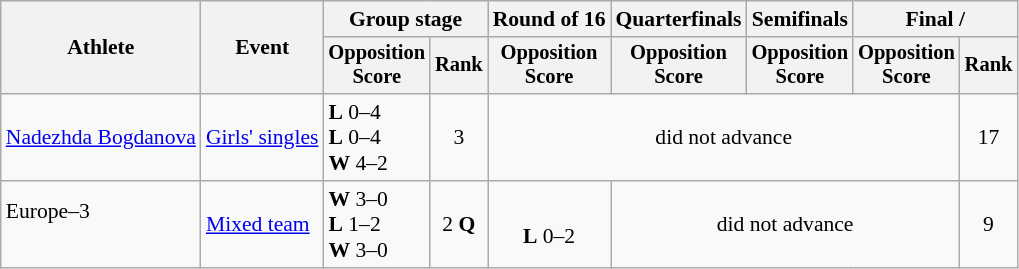<table class=wikitable style="font-size:90%">
<tr>
<th rowspan=2>Athlete</th>
<th rowspan=2>Event</th>
<th colspan=2>Group stage</th>
<th>Round of 16</th>
<th>Quarterfinals</th>
<th>Semifinals</th>
<th colspan=2>Final / </th>
</tr>
<tr style="font-size:95%">
<th>Opposition<br>Score</th>
<th>Rank</th>
<th>Opposition<br>Score</th>
<th>Opposition<br>Score</th>
<th>Opposition<br>Score</th>
<th>Opposition<br>Score</th>
<th>Rank</th>
</tr>
<tr align=center>
<td align=left><a href='#'>Nadezhda Bogdanova</a></td>
<td align=left><a href='#'>Girls' singles</a></td>
<td align=left> <strong>L</strong> 0–4<br> <strong>L</strong> 0–4<br> <strong>W</strong> 4–2</td>
<td>3</td>
<td colspan=4>did not advance</td>
<td>17</td>
</tr>
<tr align=center>
<td align=left>Europe–3<br><br></td>
<td align=left><a href='#'>Mixed team</a></td>
<td align=left> <strong>W</strong> 3–0<br> <strong>L</strong> 1–2<br> <strong>W</strong> 3–0</td>
<td>2 <strong>Q</strong></td>
<td><br><strong>L</strong> 0–2</td>
<td colspan=3>did not advance</td>
<td>9</td>
</tr>
</table>
